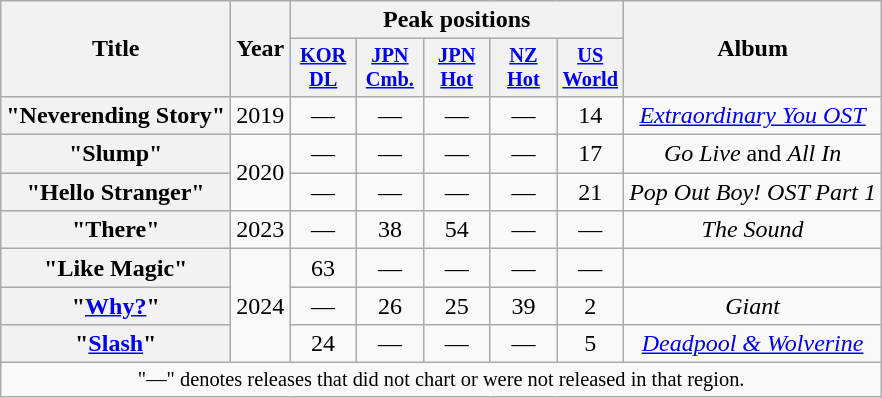<table class="wikitable plainrowheaders" style="text-align:center">
<tr>
<th scope="col" rowspan="2">Title</th>
<th scope="col" rowspan="2">Year</th>
<th scope="col" colspan="5">Peak positions</th>
<th scope="col" rowspan="2">Album</th>
</tr>
<tr>
<th scope="col" style="width:2.8em;font-size:85%"><a href='#'>KOR<br>DL</a><br></th>
<th scope="col" style="width:2.8em;font-size:85%"><a href='#'>JPN<br>Cmb.</a><br></th>
<th scope="col" style="width:2.8em;font-size:85%"><a href='#'>JPN<br>Hot</a><br></th>
<th scope="col" style="width:2.8em;font-size:85%"><a href='#'>NZ<br>Hot</a><br></th>
<th scope="col" style="width:2.8em;font-size:85%"><a href='#'>US<br>World</a><br></th>
</tr>
<tr>
<th scope="row">"Neverending Story"</th>
<td>2019</td>
<td>—</td>
<td>—</td>
<td>—</td>
<td>—</td>
<td>14</td>
<td><em><a href='#'>Extraordinary You OST</a></em></td>
</tr>
<tr>
<th scope="row">"Slump"</th>
<td rowspan="2">2020</td>
<td>—</td>
<td>—</td>
<td>—</td>
<td>—</td>
<td>17</td>
<td><em>Go Live</em> and <em>All In</em></td>
</tr>
<tr>
<th scope="row">"Hello Stranger"</th>
<td>—</td>
<td>—</td>
<td>—</td>
<td>—</td>
<td>21</td>
<td><em>Pop Out Boy! OST Part 1</em></td>
</tr>
<tr>
<th scope="row">"There"</th>
<td>2023</td>
<td>—</td>
<td>38</td>
<td>54</td>
<td>—</td>
<td>—</td>
<td><em>The Sound</em></td>
</tr>
<tr>
<th scope="row">"Like Magic"<br></th>
<td rowspan="3">2024</td>
<td>63</td>
<td>—</td>
<td>—</td>
<td>—</td>
<td>—</td>
<td></td>
</tr>
<tr>
<th scope="row">"<a href='#'>Why?</a>"</th>
<td>—</td>
<td>26</td>
<td>25</td>
<td>39</td>
<td>2</td>
<td><em>Giant</em></td>
</tr>
<tr>
<th scope="row">"<a href='#'>Slash</a>"</th>
<td>24</td>
<td>—</td>
<td>—</td>
<td>—</td>
<td>5</td>
<td><em><a href='#'>Deadpool & Wolverine</a></em></td>
</tr>
<tr>
<td colspan="8" style="font-size:85%">"—" denotes releases that did not chart or were not released in that region.</td>
</tr>
</table>
